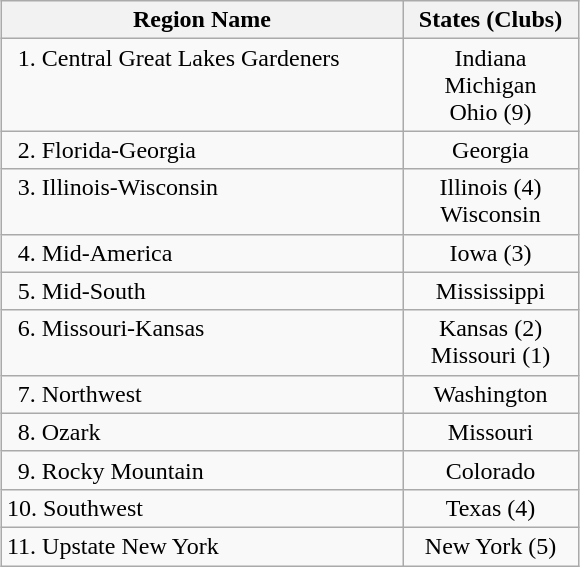<table class="wikitable" style="margin: 1em auto 1em auto">
<tr>
<th width="260">Region Name</th>
<th width="110">States (Clubs)</th>
</tr>
<tr>
<td valign="top">  1. Central Great Lakes Gardeners</td>
<td align="center">Indiana<br>Michigan<br>Ohio (9)</td>
</tr>
<tr>
<td valign="top">  2. Florida-Georgia</td>
<td align="center">Georgia</td>
</tr>
<tr>
<td valign="top">  3. Illinois-Wisconsin</td>
<td align="center">Illinois (4)<br>Wisconsin</td>
</tr>
<tr>
<td valign="top">  4. Mid-America</td>
<td align="center">Iowa (3)</td>
</tr>
<tr>
<td valign="top">  5. Mid-South</td>
<td align="center">Mississippi</td>
</tr>
<tr>
<td valign="top">  6. Missouri-Kansas</td>
<td align="center">Kansas (2) <br>Missouri (1)</td>
</tr>
<tr>
<td valign="top">  7. Northwest</td>
<td align="center">Washington</td>
</tr>
<tr>
<td valign="top">  8. Ozark</td>
<td align="center">Missouri</td>
</tr>
<tr>
<td valign="top">  9. Rocky Mountain</td>
<td align="center">Colorado</td>
</tr>
<tr>
<td valign="top">10. Southwest</td>
<td align="center">Texas (4)</td>
</tr>
<tr>
<td valign="top">11. Upstate New York</td>
<td align="center">New York (5)</td>
</tr>
</table>
